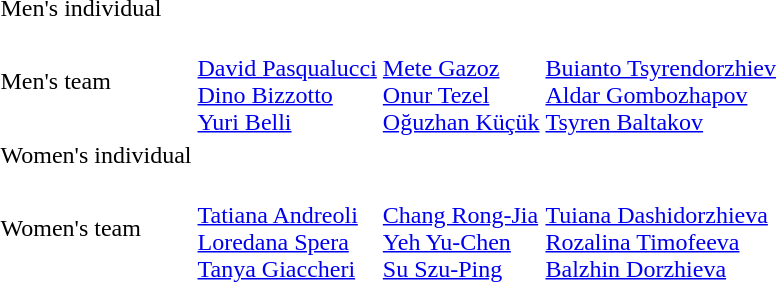<table>
<tr>
<td>Men's individual</td>
<td></td>
<td></td>
<td></td>
<td></td>
</tr>
<tr>
<td>Men's team</td>
<td><br><a href='#'>David Pasqualucci</a><br><a href='#'>Dino Bizzotto</a><br><a href='#'>Yuri Belli</a></td>
<td><br><a href='#'>Mete Gazoz</a><br><a href='#'>Onur Tezel</a><br><a href='#'>Oğuzhan Küçük</a></td>
<td><br><a href='#'>Buianto Tsyrendorzhiev</a><br><a href='#'>Aldar Gombozhapov</a><br><a href='#'>Tsyren Baltakov</a></td>
<td></td>
</tr>
<tr>
<td>Women's individual</td>
<td></td>
<td></td>
<td></td>
<td></td>
</tr>
<tr>
<td>Women's team</td>
<td><br><a href='#'>Tatiana Andreoli</a><br><a href='#'>Loredana Spera</a><br><a href='#'>Tanya Giaccheri</a></td>
<td><br><a href='#'>Chang Rong-Jia</a><br><a href='#'>Yeh Yu-Chen</a><br><a href='#'>Su Szu-Ping</a></td>
<td><br><a href='#'>Tuiana Dashidorzhieva</a><br><a href='#'>Rozalina Timofeeva</a><br><a href='#'>Balzhin Dorzhieva</a></td>
<td></td>
</tr>
</table>
